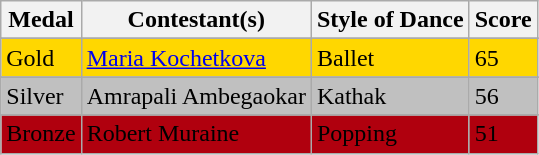<table class="wikitable sortable" border"1">
<tr>
<th>Medal</th>
<th>Contestant(s)</th>
<th>Style of Dance</th>
<th>Score</th>
</tr>
<tr>
</tr>
<tr bgcolor="gold">
<td>Gold</td>
<td> <a href='#'>Maria Kochetkova</a></td>
<td>Ballet</td>
<td>65</td>
</tr>
<tr>
</tr>
<tr bgcolor="silver">
<td>Silver</td>
<td> Amrapali Ambegaokar</td>
<td>Kathak</td>
<td>56</td>
</tr>
<tr>
</tr>
<tr bgcolor="bronze">
<td>Bronze</td>
<td> Robert Muraine</td>
<td>Popping</td>
<td>51</td>
</tr>
</table>
